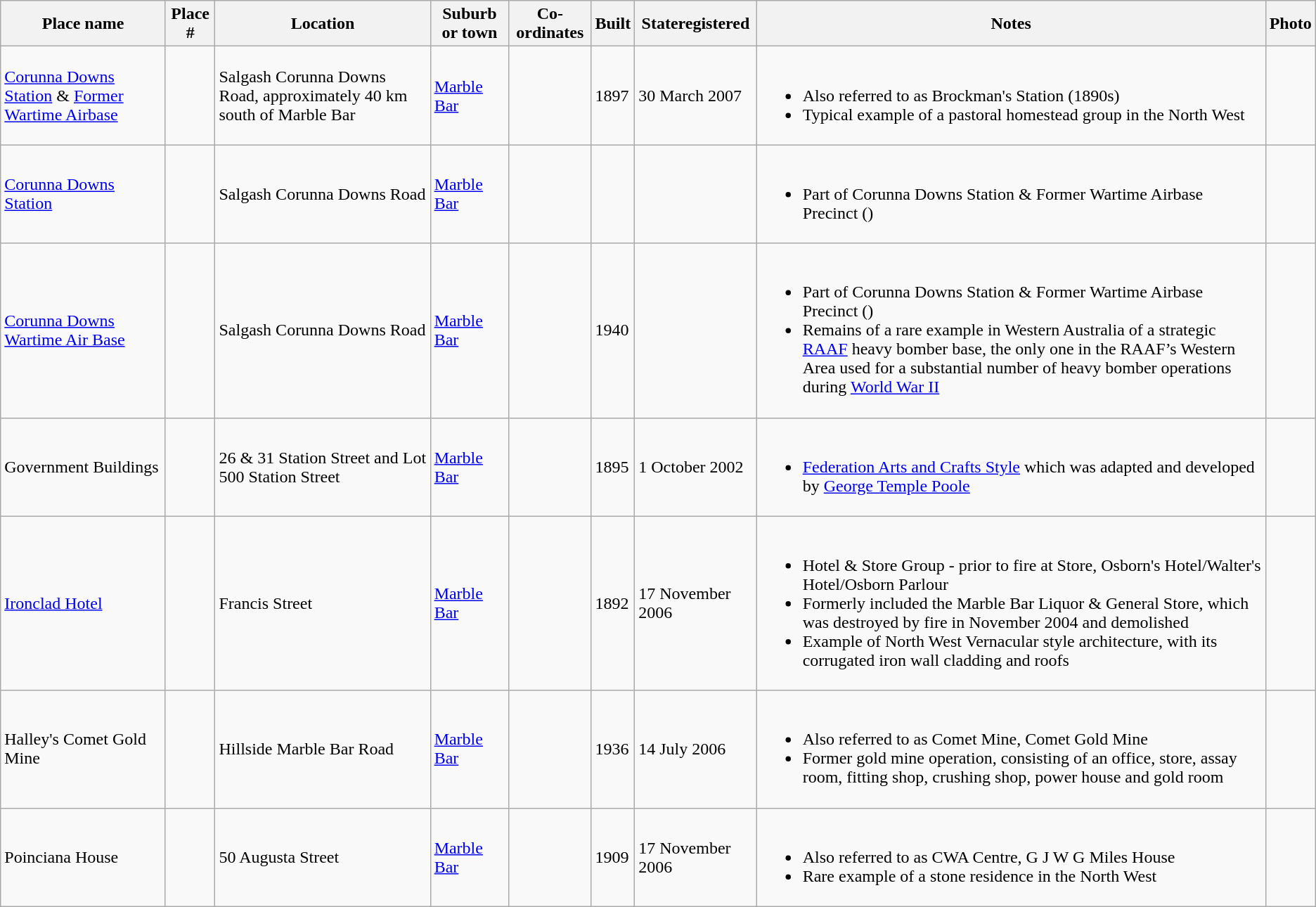<table class="wikitable sortable">
<tr>
<th>Place name</th>
<th>Place #</th>
<th>Location</th>
<th>Suburb or town</th>
<th>Co-ordinates</th>
<th>Built</th>
<th>Stateregistered</th>
<th class="unsortable">Notes</th>
<th class="unsortable">Photo</th>
</tr>
<tr>
<td><a href='#'>Corunna Downs Station</a> & <a href='#'>Former Wartime Airbase</a></td>
<td></td>
<td>Salgash Corunna Downs Road, approximately 40 km south of Marble Bar</td>
<td><a href='#'>Marble Bar</a></td>
<td></td>
<td>1897</td>
<td>30 March 2007</td>
<td><br><ul><li>Also referred to as  Brockman's Station (1890s)</li><li>Typical example of a pastoral homestead group in the North West</li></ul></td>
<td></td>
</tr>
<tr>
<td><a href='#'>Corunna Downs Station</a></td>
<td></td>
<td>Salgash Corunna Downs Road</td>
<td><a href='#'>Marble Bar</a></td>
<td></td>
<td></td>
<td></td>
<td><br><ul><li>Part of Corunna Downs Station & Former Wartime Airbase Precinct ()</li></ul></td>
<td></td>
</tr>
<tr>
<td><a href='#'>Corunna Downs Wartime Air Base</a></td>
<td></td>
<td>Salgash Corunna Downs Road</td>
<td><a href='#'>Marble Bar</a></td>
<td></td>
<td>1940</td>
<td></td>
<td><br><ul><li>Part of Corunna Downs Station & Former Wartime Airbase Precinct ()</li><li>Remains of a rare example in Western Australia of a strategic <a href='#'>RAAF</a> heavy bomber base, the only one in the RAAF’s Western Area used for a substantial number of heavy bomber operations during <a href='#'>World War II</a></li></ul></td>
<td></td>
</tr>
<tr>
<td>Government Buildings</td>
<td></td>
<td>26 & 31 Station Street and Lot 500 Station Street</td>
<td><a href='#'>Marble Bar</a></td>
<td></td>
<td>1895</td>
<td>1 October 2002</td>
<td><br><ul><li><a href='#'>Federation Arts and Crafts Style</a> which was adapted and developed by <a href='#'>George Temple Poole</a></li></ul></td>
<td></td>
</tr>
<tr>
<td><a href='#'>Ironclad Hotel</a></td>
<td></td>
<td>Francis Street</td>
<td><a href='#'>Marble Bar</a></td>
<td></td>
<td>1892</td>
<td>17 November 2006</td>
<td><br><ul><li>Hotel & Store Group - prior to fire at Store, Osborn's Hotel/Walter's Hotel/Osborn Parlour</li><li>Formerly included the Marble Bar Liquor & General Store, which was destroyed by fire in November 2004 and demolished</li><li>Example of North West Vernacular style architecture, with its corrugated iron wall cladding and roofs</li></ul></td>
<td></td>
</tr>
<tr>
<td>Halley's Comet Gold Mine</td>
<td></td>
<td>Hillside Marble Bar Road</td>
<td><a href='#'>Marble Bar</a></td>
<td></td>
<td>1936</td>
<td>14 July 2006</td>
<td><br><ul><li>Also referred to as Comet Mine, Comet Gold Mine</li><li>Former gold mine operation, consisting of an office, store, assay room, fitting shop, crushing shop, power house and gold room</li></ul></td>
<td></td>
</tr>
<tr>
<td>Poinciana House</td>
<td></td>
<td>50 Augusta Street</td>
<td><a href='#'>Marble Bar</a></td>
<td></td>
<td>1909</td>
<td>17 November 2006</td>
<td><br><ul><li>Also referred to as CWA Centre, G J W G Miles House</li><li>Rare example of a stone residence in the North West</li></ul></td>
<td></td>
</tr>
</table>
